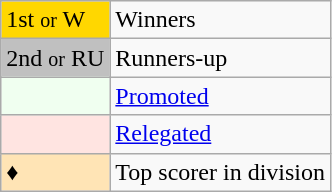<table class="wikitable" "text-align:center">
<tr>
<td bgcolor=gold>1st <small>or</small> W</td>
<td>Winners</td>
</tr>
<tr>
<td bgcolor=silver>2nd <small>or</small> RU</td>
<td>Runners-up</td>
</tr>
<tr>
<td bgcolor=#F0FFF0></td>
<td><a href='#'>Promoted</a></td>
</tr>
<tr>
<td bgcolor=#FFE4E1></td>
<td><a href='#'>Relegated</a></td>
</tr>
<tr>
<td bgcolor=#FFE4B5>♦</td>
<td>Top scorer in division</td>
</tr>
</table>
